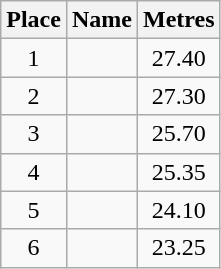<table class="wikitable" style="text-align:center">
<tr>
<th>Place</th>
<th>Name</th>
<th>Metres</th>
</tr>
<tr>
<td>1</td>
<td align=left></td>
<td>27.40</td>
</tr>
<tr>
<td>2</td>
<td align=left></td>
<td>27.30</td>
</tr>
<tr>
<td>3</td>
<td align=left></td>
<td>25.70</td>
</tr>
<tr>
<td>4</td>
<td align=left></td>
<td>25.35</td>
</tr>
<tr>
<td>5</td>
<td align=left></td>
<td>24.10</td>
</tr>
<tr>
<td>6</td>
<td align=left></td>
<td>23.25</td>
</tr>
</table>
